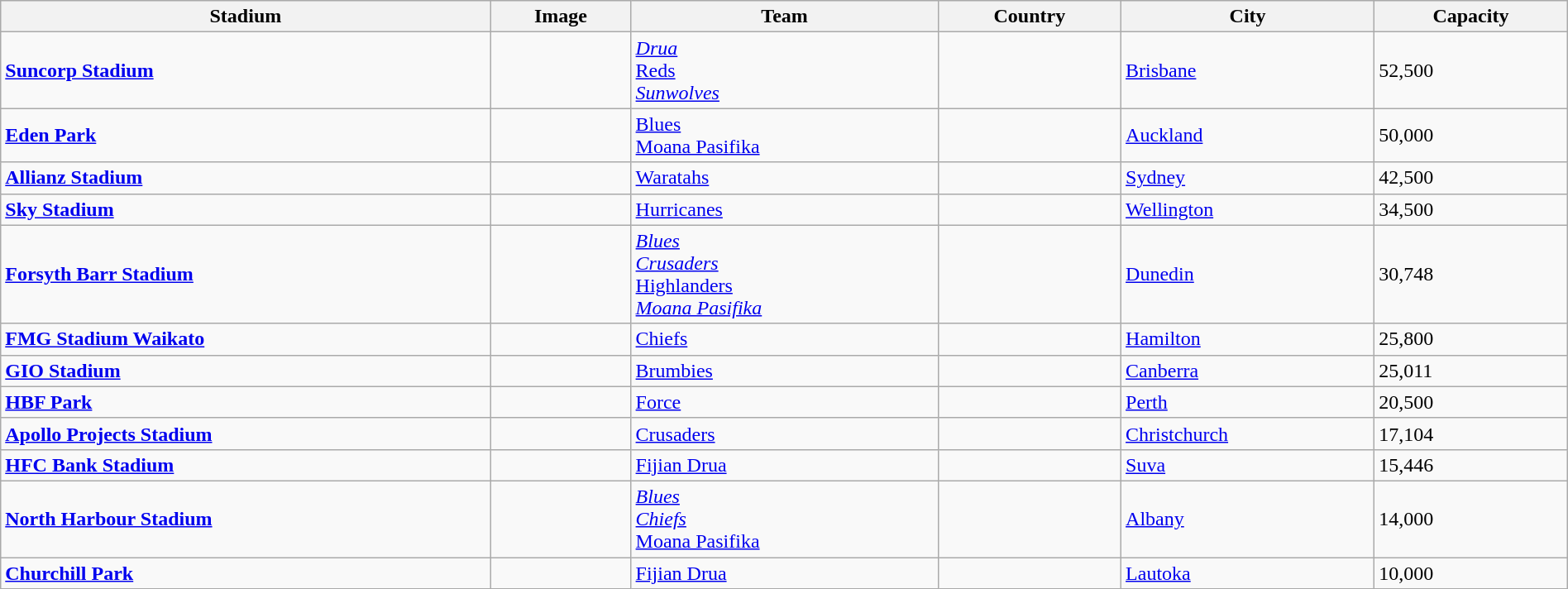<table class="wikitable sortable" style="width: 100%">
<tr>
<th>Stadium</th>
<th>Image</th>
<th>Team</th>
<th>Country</th>
<th>City</th>
<th>Capacity</th>
</tr>
<tr>
<td><strong><a href='#'>Suncorp Stadium</a></strong></td>
<td></td>
<td><em><a href='#'>Drua</a></em> <br> <a href='#'>Reds</a> <br> <em><a href='#'>Sunwolves</a></em></td>
<td></td>
<td><a href='#'>Brisbane</a></td>
<td>52,500</td>
</tr>
<tr>
<td><strong><a href='#'>Eden Park</a></strong></td>
<td></td>
<td><a href='#'>Blues</a> <br> <a href='#'>Moana Pasifika</a></td>
<td></td>
<td><a href='#'>Auckland</a></td>
<td>50,000</td>
</tr>
<tr>
<td><strong><a href='#'>Allianz Stadium</a></strong></td>
<td></td>
<td><a href='#'>Waratahs</a></td>
<td></td>
<td><a href='#'>Sydney</a></td>
<td>42,500</td>
</tr>
<tr>
<td><strong><a href='#'>Sky Stadium</a></strong></td>
<td></td>
<td><a href='#'>Hurricanes</a></td>
<td></td>
<td><a href='#'>Wellington</a></td>
<td>34,500</td>
</tr>
<tr>
<td><strong><a href='#'>Forsyth Barr Stadium</a></strong></td>
<td></td>
<td><em><a href='#'>Blues</a></em> <br> <em><a href='#'>Crusaders</a></em> <br> <a href='#'>Highlanders</a> <br> <em><a href='#'>Moana Pasifika</a></em></td>
<td></td>
<td><a href='#'>Dunedin</a></td>
<td>30,748</td>
</tr>
<tr>
<td><strong><a href='#'>FMG Stadium Waikato</a></strong></td>
<td></td>
<td><a href='#'>Chiefs</a></td>
<td></td>
<td><a href='#'>Hamilton</a></td>
<td>25,800</td>
</tr>
<tr>
<td><strong><a href='#'>GIO Stadium</a></strong></td>
<td></td>
<td><a href='#'>Brumbies</a></td>
<td></td>
<td><a href='#'>Canberra</a></td>
<td>25,011</td>
</tr>
<tr>
<td><strong><a href='#'>HBF Park</a></strong></td>
<td></td>
<td><a href='#'>Force</a></td>
<td></td>
<td><a href='#'>Perth</a></td>
<td>20,500</td>
</tr>
<tr>
<td><strong><a href='#'>Apollo Projects Stadium</a></strong></td>
<td></td>
<td><a href='#'>Crusaders</a></td>
<td></td>
<td><a href='#'>Christchurch</a></td>
<td>17,104</td>
</tr>
<tr>
<td><strong><a href='#'>HFC Bank Stadium</a></strong></td>
<td></td>
<td><a href='#'>Fijian Drua</a></td>
<td></td>
<td><a href='#'>Suva</a></td>
<td>15,446</td>
</tr>
<tr>
<td><strong><a href='#'>North Harbour Stadium</a></strong></td>
<td></td>
<td><em><a href='#'>Blues</a></em> <br> <em><a href='#'>Chiefs</a></em> <br> <a href='#'>Moana Pasifika</a></td>
<td></td>
<td><a href='#'>Albany</a></td>
<td>14,000</td>
</tr>
<tr>
<td><strong><a href='#'>Churchill Park</a></strong></td>
<td></td>
<td><a href='#'>Fijian Drua</a></td>
<td></td>
<td><a href='#'>Lautoka</a></td>
<td>10,000</td>
</tr>
</table>
